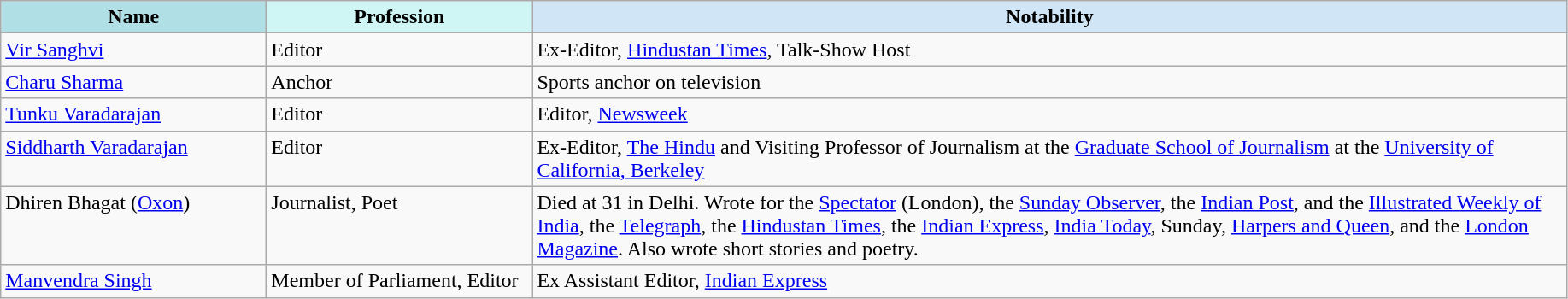<table class="wikitable" style="sortable">
<tr>
<th style="background:#b0e0e6" width="200px">Name</th>
<th style="background:#d0f5f5" width="200px">Profession</th>
<th style="background:#d0e5f5" width="800px">Notability</th>
</tr>
<tr valign="top">
<td><a href='#'>Vir Sanghvi</a></td>
<td>Editor</td>
<td>Ex-Editor, <a href='#'>Hindustan Times</a>, Talk-Show Host</td>
</tr>
<tr valign="top">
<td><a href='#'>Charu Sharma</a></td>
<td>Anchor</td>
<td>Sports anchor on television</td>
</tr>
<tr valign="top">
<td><a href='#'>Tunku Varadarajan</a></td>
<td>Editor</td>
<td>Editor, <a href='#'>Newsweek</a></td>
</tr>
<tr valign="top">
<td><a href='#'>Siddharth Varadarajan</a></td>
<td>Editor</td>
<td>Ex-Editor, <a href='#'>The Hindu</a> and Visiting Professor of Journalism at the <a href='#'>Graduate School of Journalism</a> at the <a href='#'>University of California, Berkeley</a></td>
</tr>
<tr valign="top">
<td>Dhiren Bhagat (<a href='#'>Oxon</a>)</td>
<td>Journalist, Poet</td>
<td>Died at 31 in Delhi. Wrote for the <a href='#'>Spectator</a> (London), the <a href='#'>Sunday Observer</a>, the <a href='#'>Indian Post</a>, and the <a href='#'>Illustrated Weekly of India</a>, the <a href='#'>Telegraph</a>, the <a href='#'>Hindustan Times</a>, the <a href='#'>Indian Express</a>, <a href='#'>India Today</a>, Sunday, <a href='#'>Harpers and Queen</a>, and the <a href='#'>London Magazine</a>. Also wrote short stories and poetry.</td>
</tr>
<tr valign="top">
<td><a href='#'>Manvendra Singh</a></td>
<td>Member of Parliament, Editor</td>
<td>Ex Assistant Editor, <a href='#'>Indian Express</a></td>
</tr>
</table>
